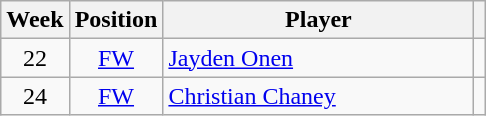<table class="wikitable sortable" style="text-align:center;">
<tr>
<th>Week</th>
<th>Position</th>
<th style="width:200px">Player</th>
<th class="unsortable"></th>
</tr>
<tr>
<td>22</td>
<td><a href='#'>FW</a></td>
<td style="text-align:left;" data-sort-value="Onen, Jayden"> <a href='#'>Jayden Onen</a></td>
<td></td>
</tr>
<tr>
<td>24</td>
<td><a href='#'>FW</a></td>
<td style="text-align:left;" data-sort-value="Chaney, Christian"> <a href='#'>Christian Chaney</a></td>
<td rowspan="2"></td>
</tr>
</table>
